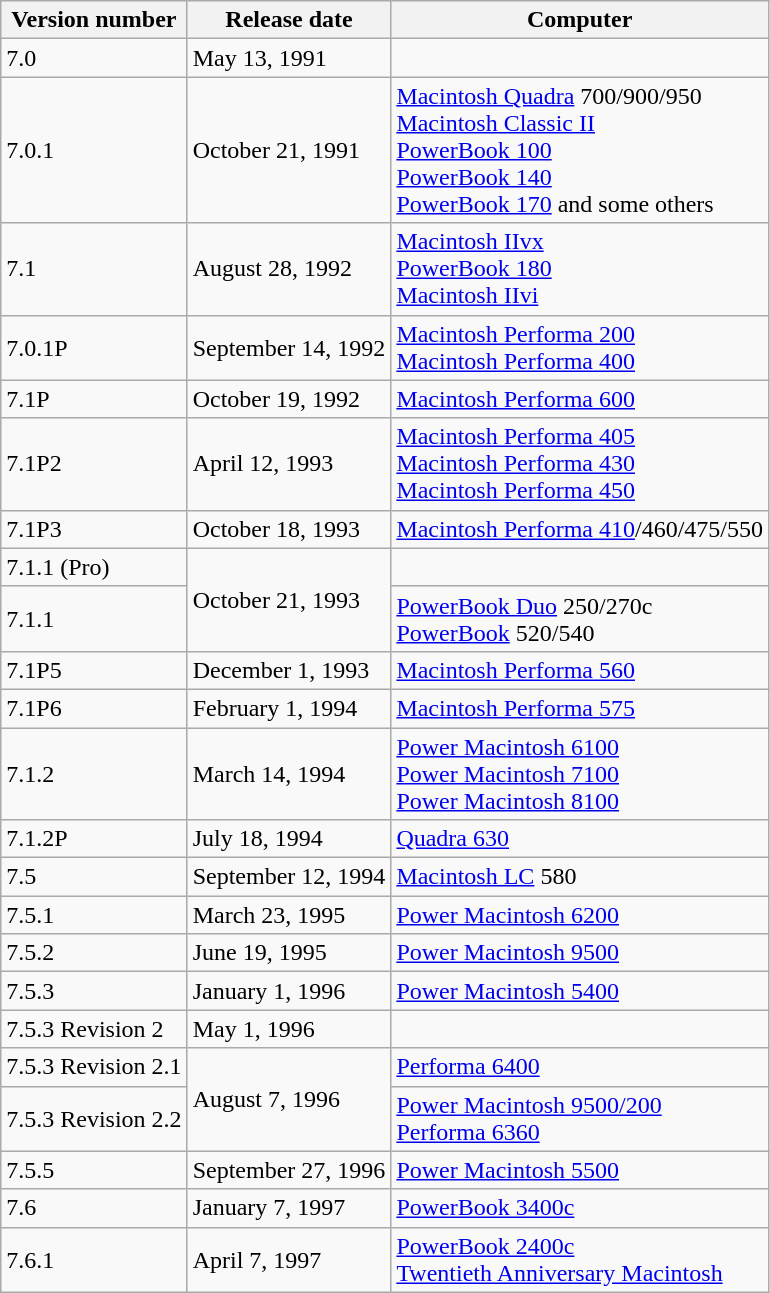<table class="wikitable">
<tr>
<th>Version number</th>
<th>Release date</th>
<th>Computer</th>
</tr>
<tr>
<td>7.0</td>
<td>May 13, 1991</td>
<td></td>
</tr>
<tr>
<td>7.0.1</td>
<td>October 21, 1991</td>
<td><a href='#'>Macintosh Quadra</a> 700/900/950<br><a href='#'>Macintosh Classic II</a><br><a href='#'>PowerBook 100</a><br><a href='#'>PowerBook 140</a><br><a href='#'>PowerBook 170</a> and some others</td>
</tr>
<tr>
<td>7.1</td>
<td>August 28, 1992</td>
<td><a href='#'>Macintosh IIvx</a><br><a href='#'>PowerBook 180</a><br><a href='#'>Macintosh IIvi</a></td>
</tr>
<tr>
<td>7.0.1P</td>
<td>September 14, 1992</td>
<td><a href='#'>Macintosh Performa 200</a><br><a href='#'>Macintosh Performa 400</a></td>
</tr>
<tr>
<td>7.1P</td>
<td>October 19, 1992</td>
<td><a href='#'>Macintosh Performa 600</a></td>
</tr>
<tr>
<td>7.1P2</td>
<td>April 12, 1993</td>
<td><a href='#'>Macintosh Performa 405</a><br><a href='#'>Macintosh Performa 430</a><br><a href='#'>Macintosh Performa 450</a></td>
</tr>
<tr>
<td>7.1P3</td>
<td>October 18, 1993</td>
<td><a href='#'>Macintosh Performa 410</a>/460/475/550</td>
</tr>
<tr>
<td>7.1.1 (Pro)</td>
<td rowspan="2">October 21, 1993</td>
<td></td>
</tr>
<tr>
<td>7.1.1</td>
<td><a href='#'>PowerBook Duo</a> 250/270c<br><a href='#'>PowerBook</a> 520/540</td>
</tr>
<tr>
<td>7.1P5</td>
<td>December 1, 1993</td>
<td><a href='#'>Macintosh Performa 560</a></td>
</tr>
<tr>
<td>7.1P6</td>
<td>February 1, 1994</td>
<td><a href='#'>Macintosh Performa 575</a></td>
</tr>
<tr>
<td>7.1.2</td>
<td>March 14, 1994</td>
<td><a href='#'>Power Macintosh 6100</a><br><a href='#'>Power Macintosh 7100</a><br><a href='#'>Power Macintosh 8100</a></td>
</tr>
<tr>
<td>7.1.2P</td>
<td>July 18, 1994</td>
<td><a href='#'>Quadra 630</a></td>
</tr>
<tr>
<td>7.5</td>
<td>September 12, 1994</td>
<td><a href='#'>Macintosh LC</a> 580</td>
</tr>
<tr>
<td>7.5.1</td>
<td>March 23, 1995</td>
<td><a href='#'>Power Macintosh 6200</a></td>
</tr>
<tr>
<td>7.5.2</td>
<td>June 19, 1995</td>
<td><a href='#'>Power Macintosh 9500</a></td>
</tr>
<tr>
<td>7.5.3</td>
<td>January 1, 1996</td>
<td><a href='#'>Power Macintosh 5400</a></td>
</tr>
<tr>
<td>7.5.3 Revision 2</td>
<td>May 1, 1996</td>
<td></td>
</tr>
<tr>
<td>7.5.3 Revision 2.1</td>
<td rowspan="2">August 7, 1996</td>
<td><a href='#'>Performa 6400</a></td>
</tr>
<tr>
<td>7.5.3 Revision 2.2</td>
<td><a href='#'>Power Macintosh 9500/200</a><br><a href='#'>Performa 6360</a></td>
</tr>
<tr>
<td>7.5.5</td>
<td>September 27, 1996</td>
<td><a href='#'>Power Macintosh 5500</a></td>
</tr>
<tr>
<td>7.6</td>
<td>January 7, 1997</td>
<td><a href='#'>PowerBook 3400c</a></td>
</tr>
<tr>
<td>7.6.1</td>
<td>April 7, 1997</td>
<td><a href='#'>PowerBook 2400c</a><br><a href='#'>Twentieth Anniversary Macintosh</a></td>
</tr>
</table>
